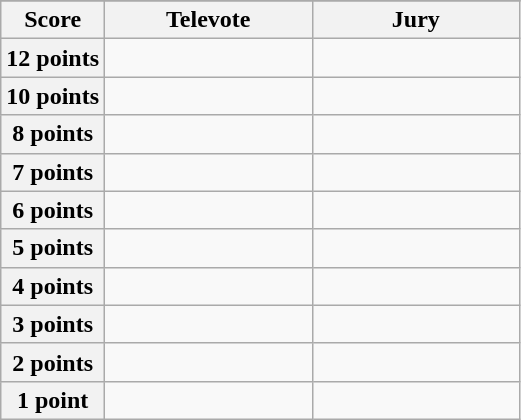<table class="wikitable">
<tr>
</tr>
<tr>
<th scope="col" width="20%">Score</th>
<th scope="col" width="40%">Televote</th>
<th scope="col" width="40%">Jury</th>
</tr>
<tr>
<th scope="row">12 points</th>
<td></td>
<td></td>
</tr>
<tr>
<th scope="row">10 points</th>
<td></td>
<td></td>
</tr>
<tr>
<th scope="row">8 points</th>
<td></td>
<td></td>
</tr>
<tr>
<th scope="row">7 points</th>
<td></td>
<td></td>
</tr>
<tr>
<th scope="row">6 points</th>
<td></td>
<td></td>
</tr>
<tr>
<th scope="row">5 points</th>
<td></td>
<td></td>
</tr>
<tr>
<th scope="row">4 points</th>
<td></td>
<td></td>
</tr>
<tr>
<th scope="row">3 points</th>
<td></td>
<td></td>
</tr>
<tr>
<th scope="row">2 points</th>
<td></td>
<td></td>
</tr>
<tr>
<th scope="row">1 point</th>
<td></td>
<td></td>
</tr>
</table>
